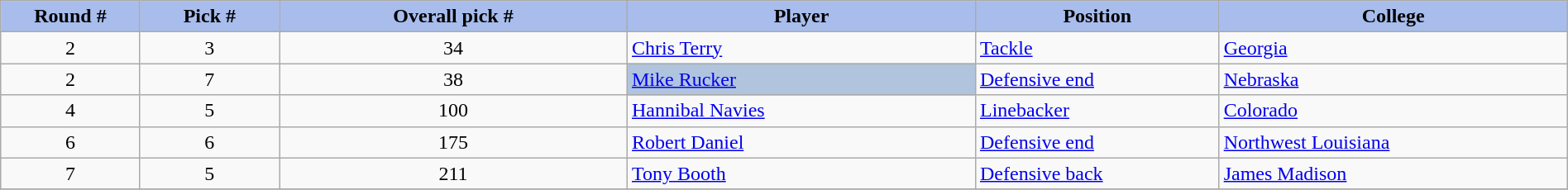<table class="wikitable" style="width: 100%">
<tr>
<th style="background:#A8BDEC;" width=8%>Round #</th>
<th width=8% style="background:#A8BDEC;">Pick #</th>
<th width=20% style="background:#A8BDEC;">Overall pick #</th>
<th width=20% style="background:#A8BDEC;">Player</th>
<th width=14% style="background:#A8BDEC;">Position</th>
<th width=20% style="background:#A8BDEC;">College</th>
</tr>
<tr>
<td align=center>2</td>
<td align=center>3</td>
<td align=center>34</td>
<td><a href='#'>Chris Terry</a></td>
<td><a href='#'>Tackle</a></td>
<td><a href='#'>Georgia</a></td>
</tr>
<tr>
<td align=center>2</td>
<td align=center>7</td>
<td align=center>38</td>
<td bgcolor=lightsteelblue><a href='#'>Mike Rucker</a></td>
<td><a href='#'>Defensive end</a></td>
<td><a href='#'>Nebraska</a></td>
</tr>
<tr>
<td align=center>4</td>
<td align=center>5</td>
<td align=center>100</td>
<td><a href='#'>Hannibal Navies</a></td>
<td><a href='#'>Linebacker</a></td>
<td><a href='#'>Colorado</a></td>
</tr>
<tr>
<td align=center>6</td>
<td align=center>6</td>
<td align=center>175</td>
<td><a href='#'>Robert Daniel</a></td>
<td><a href='#'>Defensive end</a></td>
<td><a href='#'>Northwest Louisiana</a></td>
</tr>
<tr>
<td align=center>7</td>
<td align=center>5</td>
<td align=center>211</td>
<td><a href='#'>Tony Booth</a></td>
<td><a href='#'>Defensive back</a></td>
<td><a href='#'>James Madison</a></td>
</tr>
<tr>
</tr>
</table>
